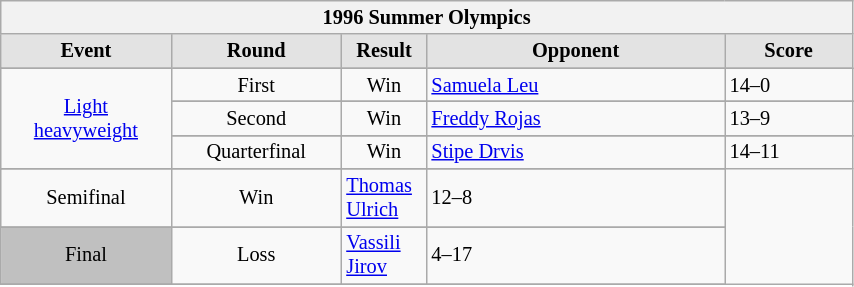<table style='font-size: 85%; text-align: left;' class='wikitable' width='45%'>
<tr>
<th colspan=5>1996 Summer Olympics</th>
</tr>
<tr>
<th style='border-style: none none solid solid; background: #e3e3e3; width: 20%'><strong>Event</strong></th>
<th style='border-style: none none solid solid; background: #e3e3e3; width: 20%'><strong>Round</strong></th>
<th style='border-style: none none solid solid; background: #e3e3e3; width: 10%'><strong>Result</strong></th>
<th style='border-style: none none solid solid; background: #e3e3e3; width: 35%'><strong>Opponent</strong></th>
<th style='border-style: none none solid solid; background: #e3e3e3; width: 15%'><strong>Score</strong></th>
</tr>
<tr>
</tr>
<tr align=center>
<td rowspan="5" style="text-align:center;"><a href='#'>Light<br>heavyweight</a></td>
<td align='center'>First</td>
<td>Win</td>
<td align='left'> <a href='#'>Samuela Leu</a></td>
<td align='left'>14–0</td>
</tr>
<tr>
</tr>
<tr align=center>
<td align='center'>Second</td>
<td>Win</td>
<td align='left'> <a href='#'>Freddy Rojas</a></td>
<td align='left'>13–9</td>
</tr>
<tr>
</tr>
<tr align=center>
<td align='center'>Quarterfinal</td>
<td>Win</td>
<td align='left'> <a href='#'>Stipe Drvis</a></td>
<td align='left'>14–11</td>
</tr>
<tr>
</tr>
<tr align=center>
<td align='center'>Semifinal</td>
<td>Win</td>
<td align='left'> <a href='#'>Thomas Ulrich</a></td>
<td align='left'>12–8</td>
</tr>
<tr>
</tr>
<tr align=center>
<td align='center'; bgcolor="silver">Final</td>
<td>Loss</td>
<td align='left'> <a href='#'>Vassili Jirov</a></td>
<td align='left'>4–17</td>
</tr>
<tr>
</tr>
</table>
